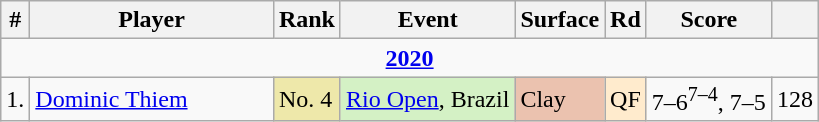<table class="wikitable sortable">
<tr>
<th>#</th>
<th width=155>Player</th>
<th width=30>Rank</th>
<th>Event</th>
<th>Surface</th>
<th>Rd</th>
<th>Score</th>
<th></th>
</tr>
<tr>
<td colspan=8 style=text-align:center><strong><a href='#'>2020</a></strong></td>
</tr>
<tr>
<td>1.</td>
<td> <a href='#'>Dominic Thiem</a></td>
<td bgcolor=EEE8AA>No. 4</td>
<td bgcolor=d4f1c5><a href='#'>Rio Open</a>, Brazil</td>
<td bgcolor=EBC2AF>Clay</td>
<td bgcolor=ffebcd>QF</td>
<td>7–6<sup>7–4</sup>, 7–5</td>
<td>128</td>
</tr>
</table>
